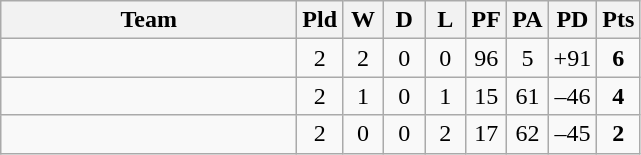<table class="wikitable" style="text-align:center;">
<tr>
<th width=190>Team</th>
<th width=20 abbr="Played">Pld</th>
<th width=20 abbr="Won">W</th>
<th width=20 abbr="Drawn">D</th>
<th width=20 abbr="Lost">L</th>
<th width=20 abbr="Points for">PF</th>
<th width=20 abbr="Points against">PA</th>
<th width=25 abbr="Points difference">PD</th>
<th width=20 abbr="Points">Pts</th>
</tr>
<tr>
<td align=left></td>
<td>2</td>
<td>2</td>
<td>0</td>
<td>0</td>
<td>96</td>
<td>5</td>
<td>+91</td>
<td><strong>6</strong></td>
</tr>
<tr>
<td align=left></td>
<td>2</td>
<td>1</td>
<td>0</td>
<td>1</td>
<td>15</td>
<td>61</td>
<td>–46</td>
<td><strong>4</strong></td>
</tr>
<tr>
<td align=left></td>
<td>2</td>
<td>0</td>
<td>0</td>
<td>2</td>
<td>17</td>
<td>62</td>
<td>–45</td>
<td><strong>2</strong></td>
</tr>
</table>
